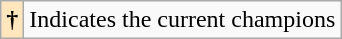<table class="wikitable">
<tr>
<th style="background-color: #ffe6bd">†</th>
<td>Indicates the current champions</td>
</tr>
</table>
